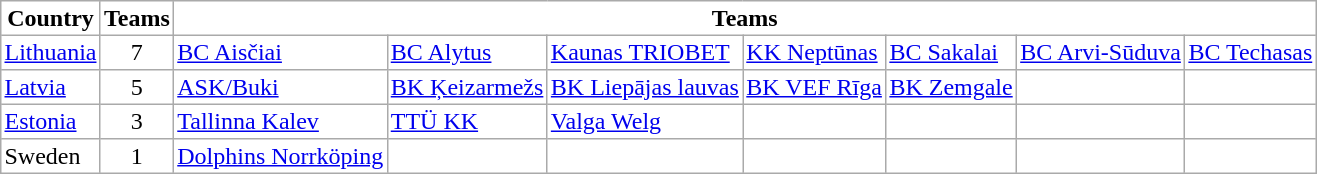<table border="1" cellpadding="2" cellspacing="0" style="margin-left:0.5em;background: white; border: 1px #AAA solid;border-collapse: collapse;">
<tr>
<th rowspan=1>Country</th>
<th rowspan=1>Teams</th>
<th colspan=7>Teams</th>
</tr>
<tr>
<td> <a href='#'>Lithuania</a></td>
<td align=center>7</td>
<td><a href='#'>BC Aisčiai</a></td>
<td><a href='#'>BC Alytus</a></td>
<td><a href='#'>Kaunas TRIOBET</a></td>
<td><a href='#'>KK Neptūnas</a></td>
<td><a href='#'>BC Sakalai</a></td>
<td><a href='#'>BC Arvi-Sūduva</a></td>
<td><a href='#'>BC Techasas</a></td>
</tr>
<tr style="background: white;">
<td> <a href='#'>Latvia</a></td>
<td align=center>5</td>
<td><a href='#'>ASK/Buki</a></td>
<td><a href='#'>BK Ķeizarmežs</a></td>
<td><a href='#'>BK Liepājas lauvas</a></td>
<td><a href='#'>BK VEF Rīga</a></td>
<td><a href='#'>BK Zemgale</a></td>
<td></td>
<td></td>
</tr>
<tr style="background: white;">
<td> <a href='#'>Estonia</a></td>
<td align=center>3</td>
<td><a href='#'>Tallinna Kalev</a></td>
<td><a href='#'>TTÜ KK</a></td>
<td><a href='#'>Valga Welg</a></td>
<td></td>
<td></td>
<td></td>
<td></td>
</tr>
<tr style="background: white;">
<td> Sweden</td>
<td align=center>1</td>
<td><a href='#'>Dolphins Norrköping</a></td>
<td></td>
<td></td>
<td></td>
<td></td>
<td></td>
<td></td>
</tr>
</table>
